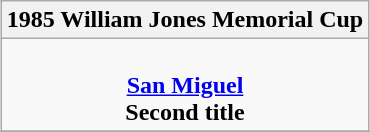<table class="wikitable" style="text-align: center; margin: 0 auto;">
<tr>
<th>1985 William Jones Memorial Cup</th>
</tr>
<tr>
<td> <br> <strong><a href='#'>San Miguel</a></strong> <br> <strong>Second title</strong></td>
</tr>
<tr>
</tr>
</table>
